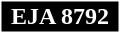<table style="border: 1px solid white; color:white; margin-left: auto; margin-right: auto;" cellspacing="0" cellpadding="0" width="80px">
<tr>
<td align="center" height="20" style="background:#000000;"><span><strong>EJA 8792</strong></span></td>
</tr>
</table>
